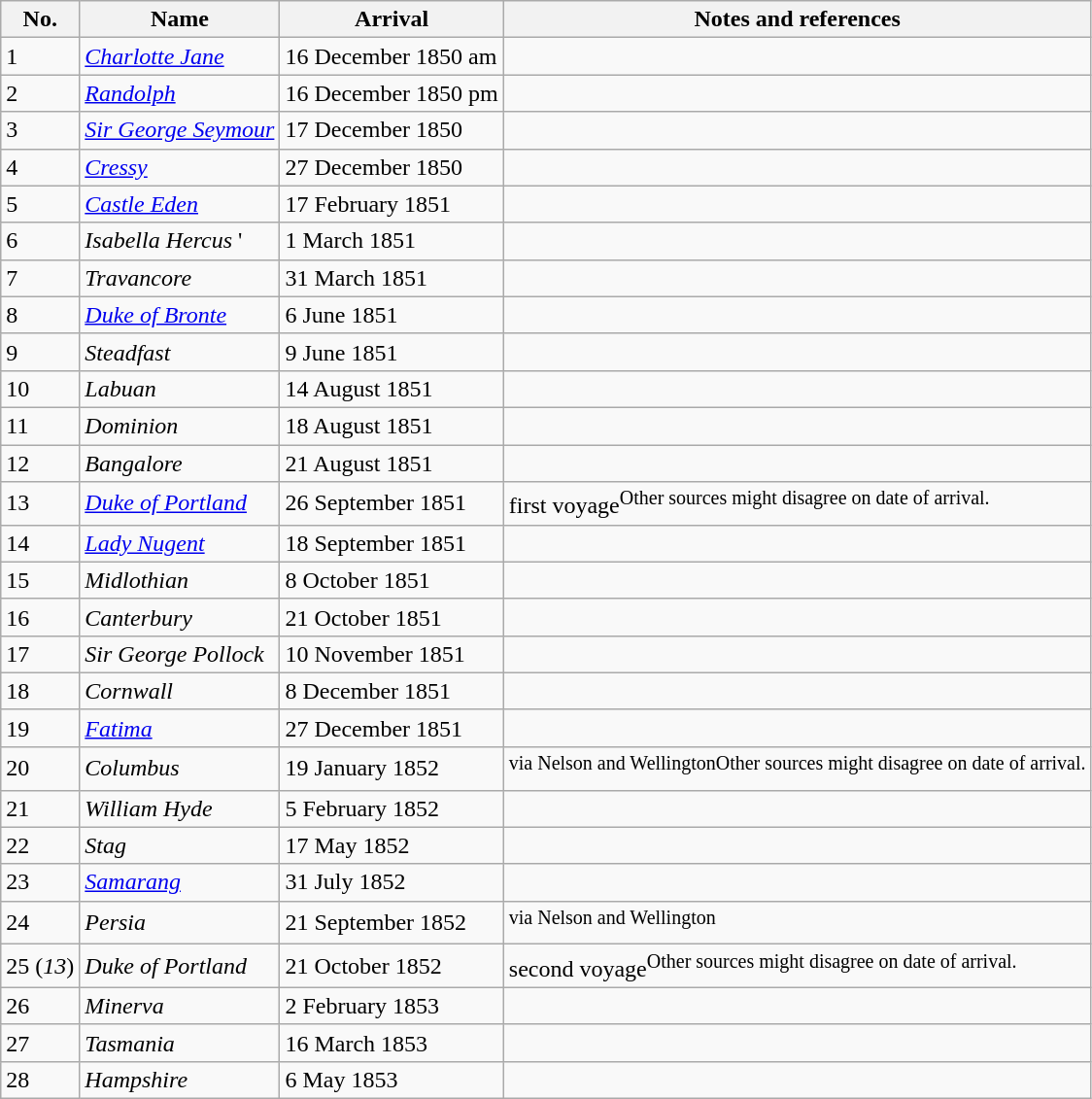<table class="wikitable">
<tr>
<th>No.</th>
<th>Name</th>
<th>Arrival</th>
<th>Notes and references</th>
</tr>
<tr>
<td>1</td>
<td><em><a href='#'>Charlotte Jane</a></em></td>
<td>16 December 1850 am</td>
<td></td>
</tr>
<tr>
<td>2</td>
<td><em><a href='#'>Randolph</a></em></td>
<td>16 December 1850 pm</td>
<td></td>
</tr>
<tr>
<td>3</td>
<td><em><a href='#'>Sir George Seymour</a></em></td>
<td>17 December 1850</td>
<td></td>
</tr>
<tr>
<td>4</td>
<td><em><a href='#'>Cressy</a></em></td>
<td>27 December 1850</td>
<td></td>
</tr>
<tr>
<td>5</td>
<td><a href='#'><em>Castle Eden</em></a></td>
<td>17 February 1851</td>
<td></td>
</tr>
<tr>
<td>6</td>
<td><em>Isabella Hercus</em> '</td>
<td>1 March 1851</td>
<td></td>
</tr>
<tr>
<td>7</td>
<td><em>Travancore</em></td>
<td>31 March 1851</td>
<td></td>
</tr>
<tr>
<td>8</td>
<td><a href='#'><em>Duke of Bronte</em></a></td>
<td>6 June 1851</td>
<td></td>
</tr>
<tr>
<td>9</td>
<td><em>Steadfast</em></td>
<td>9 June 1851</td>
<td></td>
</tr>
<tr>
<td>10</td>
<td><em>Labuan</em></td>
<td>14 August 1851</td>
<td></td>
</tr>
<tr>
<td>11</td>
<td><em>Dominion</em></td>
<td>18 August 1851</td>
<td></td>
</tr>
<tr>
<td>12</td>
<td><em>Bangalore</em></td>
<td>21 August 1851</td>
<td></td>
</tr>
<tr>
<td>13</td>
<td><a href='#'><em>Duke of Portland</em></a></td>
<td>26 September 1851</td>
<td>first voyage<sup>Other sources might disagree on date of arrival.</sup></td>
</tr>
<tr>
<td>14</td>
<td><a href='#'><em>Lady Nugent</em></a></td>
<td>18 September 1851</td>
<td></td>
</tr>
<tr>
<td>15</td>
<td><em>Midlothian</em></td>
<td>8 October 1851</td>
<td></td>
</tr>
<tr>
<td>16</td>
<td><em>Canterbury</em></td>
<td>21 October 1851</td>
<td></td>
</tr>
<tr>
<td>17</td>
<td><em>Sir George Pollock</em></td>
<td>10 November 1851</td>
<td></td>
</tr>
<tr>
<td>18</td>
<td><em>Cornwall</em></td>
<td>8 December 1851</td>
<td></td>
</tr>
<tr>
<td>19</td>
<td><a href='#'><em>Fatima</em></a></td>
<td>27 December 1851</td>
<td></td>
</tr>
<tr>
<td>20</td>
<td><em>Columbus</em></td>
<td>19 January 1852</td>
<td><sup>via Nelson and Wellington</sup><sup>Other sources might disagree on date of arrival.</sup></td>
</tr>
<tr>
<td>21</td>
<td><em>William Hyde</em></td>
<td>5 February 1852</td>
<td></td>
</tr>
<tr>
<td>22</td>
<td><em>Stag</em></td>
<td>17 May 1852</td>
<td></td>
</tr>
<tr>
<td>23</td>
<td><a href='#'><em>Samarang</em></a></td>
<td>31 July 1852</td>
<td></td>
</tr>
<tr>
<td>24</td>
<td><em>Persia</em></td>
<td>21 September 1852</td>
<td><sup>via Nelson and Wellington</sup></td>
</tr>
<tr>
<td>25 (<em>13</em>)</td>
<td><em>Duke of Portland</em></td>
<td>21 October 1852</td>
<td>second voyage<sup>Other sources might disagree on date of arrival.</sup></td>
</tr>
<tr>
<td>26</td>
<td><em>Minerva</em></td>
<td>2 February 1853</td>
<td></td>
</tr>
<tr>
<td>27</td>
<td><em>Tasmania</em></td>
<td>16 March 1853</td>
<td></td>
</tr>
<tr>
<td>28</td>
<td><em>Hampshire</em></td>
<td>6 May 1853</td>
<td></td>
</tr>
</table>
